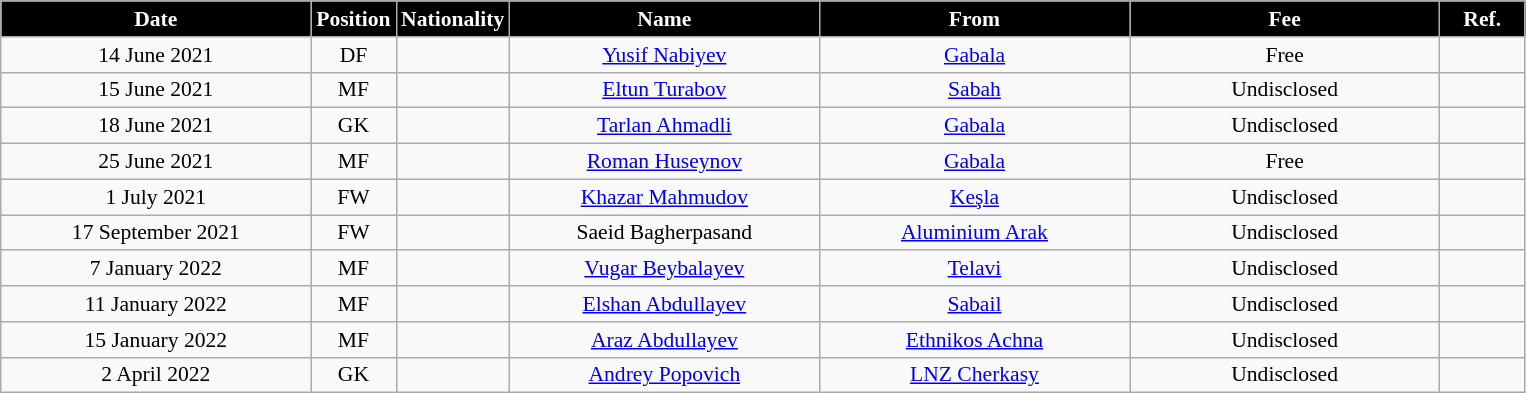<table class="wikitable"  style="text-align:center; font-size:90%; ">
<tr>
<th style="background:#000000; color:#FFFFFF; width:200px;">Date</th>
<th style="background:#000000; color:#FFFFFF; width:50px;">Position</th>
<th style="background:#000000; color:#FFFFFF; width:50px;">Nationality</th>
<th style="background:#000000; color:#FFFFFF; width:200px;">Name</th>
<th style="background:#000000; color:#FFFFFF; width:200px;">From</th>
<th style="background:#000000; color:#FFFFFF; width:200px;">Fee</th>
<th style="background:#000000; color:#FFFFFF; width:50px;">Ref.</th>
</tr>
<tr>
<td>14 June 2021</td>
<td>DF</td>
<td></td>
<td><a href='#'>Yusif Nabiyev</a></td>
<td><a href='#'>Gabala</a></td>
<td>Free</td>
<td></td>
</tr>
<tr>
<td>15 June 2021</td>
<td>MF</td>
<td></td>
<td><a href='#'>Eltun Turabov</a></td>
<td><a href='#'>Sabah</a></td>
<td>Undisclosed</td>
<td></td>
</tr>
<tr>
<td>18 June 2021</td>
<td>GK</td>
<td></td>
<td><a href='#'>Tarlan Ahmadli</a></td>
<td><a href='#'>Gabala</a></td>
<td>Undisclosed</td>
<td></td>
</tr>
<tr>
<td>25 June 2021</td>
<td>MF</td>
<td></td>
<td><a href='#'>Roman Huseynov</a></td>
<td><a href='#'>Gabala</a></td>
<td>Free</td>
<td></td>
</tr>
<tr>
<td>1 July 2021</td>
<td>FW</td>
<td></td>
<td><a href='#'>Khazar Mahmudov</a></td>
<td><a href='#'>Keşla</a></td>
<td>Undisclosed</td>
<td></td>
</tr>
<tr>
<td>17 September 2021</td>
<td>FW</td>
<td></td>
<td>Saeid Bagherpasand</td>
<td><a href='#'>Aluminium Arak</a></td>
<td>Undisclosed</td>
<td></td>
</tr>
<tr>
<td>7 January 2022</td>
<td>MF</td>
<td></td>
<td><a href='#'>Vugar Beybalayev</a></td>
<td><a href='#'>Telavi</a></td>
<td>Undisclosed</td>
<td></td>
</tr>
<tr>
<td>11 January 2022</td>
<td>MF</td>
<td></td>
<td><a href='#'>Elshan Abdullayev</a></td>
<td><a href='#'>Sabail</a></td>
<td>Undisclosed</td>
<td></td>
</tr>
<tr>
<td>15 January 2022</td>
<td>MF</td>
<td></td>
<td><a href='#'>Araz Abdullayev</a></td>
<td><a href='#'>Ethnikos Achna</a></td>
<td>Undisclosed</td>
<td></td>
</tr>
<tr>
<td>2 April 2022</td>
<td>GK</td>
<td></td>
<td><a href='#'>Andrey Popovich</a></td>
<td><a href='#'>LNZ Cherkasy</a></td>
<td>Undisclosed</td>
<td></td>
</tr>
</table>
